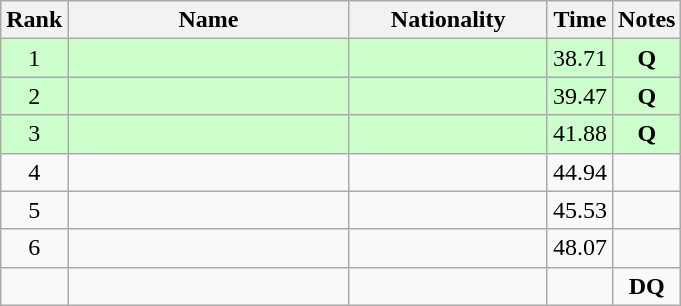<table class="wikitable sortable" style="text-align:center">
<tr>
<th>Rank</th>
<th style="width:180px">Name</th>
<th style="width:125px">Nationality</th>
<th>Time</th>
<th>Notes</th>
</tr>
<tr style="background:#cfc;">
<td>1</td>
<td style="text-align:left;"></td>
<td style="text-align:left;"></td>
<td>38.71</td>
<td><strong>Q</strong></td>
</tr>
<tr style="background:#cfc;">
<td>2</td>
<td style="text-align:left;"></td>
<td style="text-align:left;"></td>
<td>39.47</td>
<td><strong>Q</strong></td>
</tr>
<tr style="background:#cfc;">
<td>3</td>
<td style="text-align:left;"></td>
<td style="text-align:left;"></td>
<td>41.88</td>
<td><strong>Q</strong></td>
</tr>
<tr>
<td>4</td>
<td style="text-align:left;"></td>
<td style="text-align:left;"></td>
<td>44.94</td>
<td></td>
</tr>
<tr>
<td>5</td>
<td style="text-align:left;"></td>
<td style="text-align:left;"></td>
<td>45.53</td>
<td></td>
</tr>
<tr>
<td>6</td>
<td style="text-align:left;"></td>
<td style="text-align:left;"></td>
<td>48.07</td>
<td></td>
</tr>
<tr>
<td></td>
<td style="text-align:left;"></td>
<td style="text-align:left;"></td>
<td></td>
<td><strong>DQ</strong></td>
</tr>
</table>
